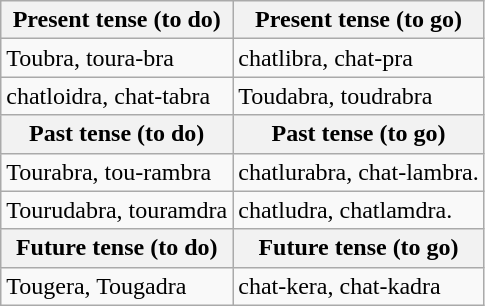<table class="wikitable">
<tr>
<th>Present tense (to do)</th>
<th>Present tense (to go)</th>
</tr>
<tr>
<td>Toubra, toura-bra</td>
<td>chatlibra, chat-pra</td>
</tr>
<tr>
<td>chatloidra, chat-tabra</td>
<td>Toudabra, toudrabra</td>
</tr>
<tr>
<th>Past tense (to do)</th>
<th>Past tense (to go)</th>
</tr>
<tr>
<td>Tourabra, tou-rambra</td>
<td>chatlurabra, chat-lambra.</td>
</tr>
<tr>
<td>Tourudabra, touramdra</td>
<td>chatludra, chatlamdra.</td>
</tr>
<tr>
<th>Future tense (to do)</th>
<th>Future tense (to go)</th>
</tr>
<tr>
<td>Tougera, Tougadra</td>
<td>chat-kera, chat-kadra</td>
</tr>
</table>
